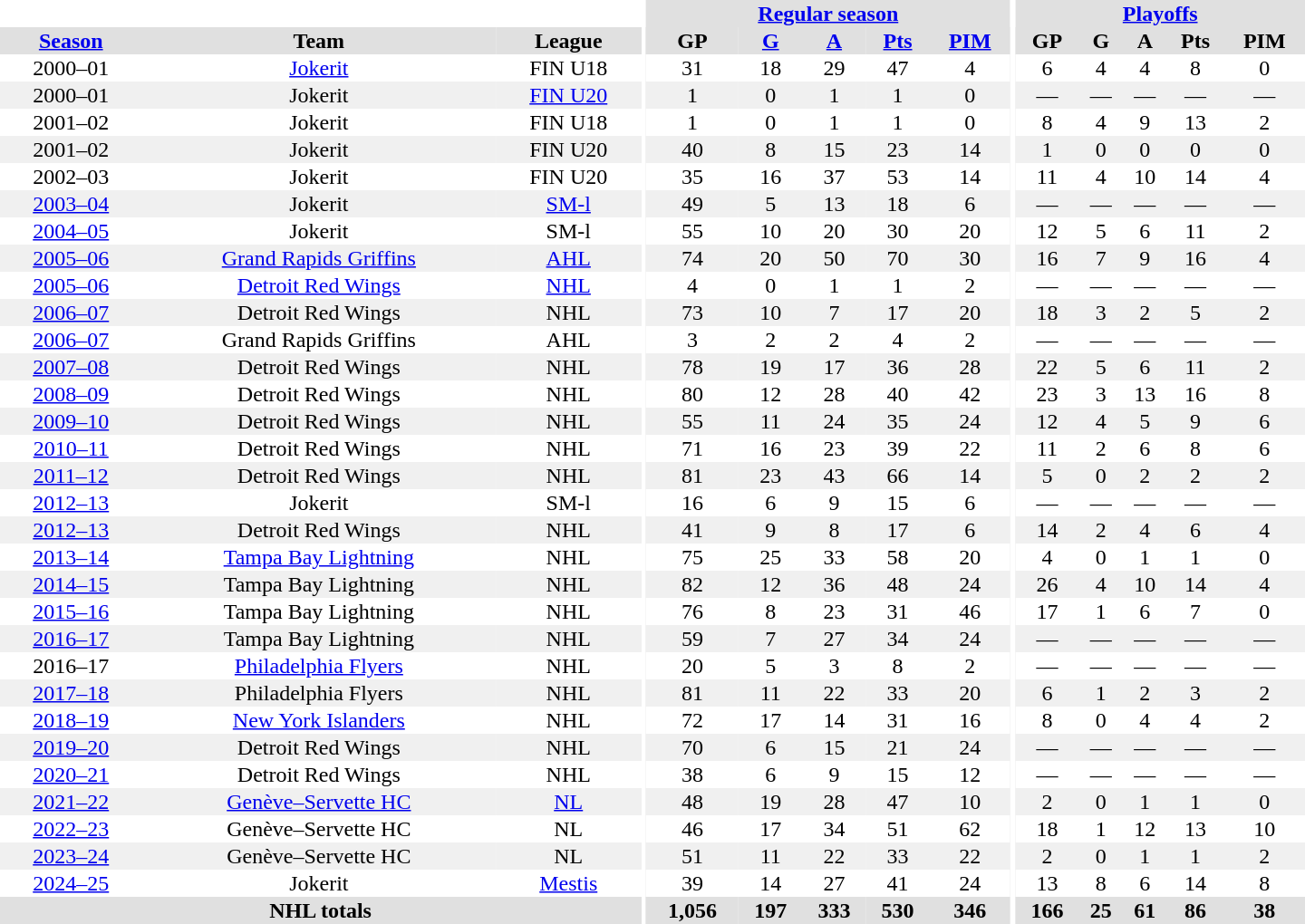<table border="0" cellpadding="1" cellspacing="0" style="text-align:center; width:60em">
<tr bgcolor="#e0e0e0">
<th colspan="3" bgcolor="#ffffff"></th>
<th rowspan="100" bgcolor="#ffffff"></th>
<th colspan="5"><a href='#'>Regular season</a></th>
<th rowspan="100" bgcolor="#ffffff"></th>
<th colspan="5"><a href='#'>Playoffs</a></th>
</tr>
<tr bgcolor="#e0e0e0">
<th><a href='#'>Season</a></th>
<th>Team</th>
<th>League</th>
<th>GP</th>
<th><a href='#'>G</a></th>
<th><a href='#'>A</a></th>
<th><a href='#'>Pts</a></th>
<th><a href='#'>PIM</a></th>
<th>GP</th>
<th>G</th>
<th>A</th>
<th>Pts</th>
<th>PIM</th>
</tr>
<tr>
<td>2000–01</td>
<td><a href='#'>Jokerit</a></td>
<td>FIN U18</td>
<td>31</td>
<td>18</td>
<td>29</td>
<td>47</td>
<td>4</td>
<td>6</td>
<td>4</td>
<td>4</td>
<td>8</td>
<td>0</td>
</tr>
<tr bgcolor="#f0f0f0">
<td>2000–01</td>
<td>Jokerit</td>
<td><a href='#'>FIN U20</a></td>
<td>1</td>
<td>0</td>
<td>1</td>
<td>1</td>
<td>0</td>
<td>—</td>
<td>—</td>
<td>—</td>
<td>—</td>
<td>—</td>
</tr>
<tr>
<td>2001–02</td>
<td>Jokerit</td>
<td>FIN U18</td>
<td>1</td>
<td>0</td>
<td>1</td>
<td>1</td>
<td>0</td>
<td>8</td>
<td>4</td>
<td>9</td>
<td>13</td>
<td>2</td>
</tr>
<tr bgcolor="#f0f0f0">
<td>2001–02</td>
<td>Jokerit</td>
<td>FIN U20</td>
<td>40</td>
<td>8</td>
<td>15</td>
<td>23</td>
<td>14</td>
<td>1</td>
<td>0</td>
<td>0</td>
<td>0</td>
<td>0</td>
</tr>
<tr>
<td>2002–03</td>
<td>Jokerit</td>
<td>FIN U20</td>
<td>35</td>
<td>16</td>
<td>37</td>
<td>53</td>
<td>14</td>
<td>11</td>
<td>4</td>
<td>10</td>
<td>14</td>
<td>4</td>
</tr>
<tr bgcolor="#f0f0f0">
<td><a href='#'>2003–04</a></td>
<td>Jokerit</td>
<td><a href='#'>SM-l</a></td>
<td>49</td>
<td>5</td>
<td>13</td>
<td>18</td>
<td>6</td>
<td>—</td>
<td>—</td>
<td>—</td>
<td>—</td>
<td>—</td>
</tr>
<tr>
<td><a href='#'>2004–05</a></td>
<td>Jokerit</td>
<td>SM-l</td>
<td>55</td>
<td>10</td>
<td>20</td>
<td>30</td>
<td>20</td>
<td>12</td>
<td>5</td>
<td>6</td>
<td>11</td>
<td>2</td>
</tr>
<tr bgcolor="#f0f0f0">
<td><a href='#'>2005–06</a></td>
<td><a href='#'>Grand Rapids Griffins</a></td>
<td><a href='#'>AHL</a></td>
<td>74</td>
<td>20</td>
<td>50</td>
<td>70</td>
<td>30</td>
<td>16</td>
<td>7</td>
<td>9</td>
<td>16</td>
<td>4</td>
</tr>
<tr>
<td><a href='#'>2005–06</a></td>
<td><a href='#'>Detroit Red Wings</a></td>
<td><a href='#'>NHL</a></td>
<td>4</td>
<td>0</td>
<td>1</td>
<td>1</td>
<td>2</td>
<td>—</td>
<td>—</td>
<td>—</td>
<td>—</td>
<td>—</td>
</tr>
<tr bgcolor="#f0f0f0">
<td><a href='#'>2006–07</a></td>
<td>Detroit Red Wings</td>
<td>NHL</td>
<td>73</td>
<td>10</td>
<td>7</td>
<td>17</td>
<td>20</td>
<td>18</td>
<td>3</td>
<td>2</td>
<td>5</td>
<td>2</td>
</tr>
<tr>
<td><a href='#'>2006–07</a></td>
<td>Grand Rapids Griffins</td>
<td>AHL</td>
<td>3</td>
<td>2</td>
<td>2</td>
<td>4</td>
<td>2</td>
<td>—</td>
<td>—</td>
<td>—</td>
<td>—</td>
<td>—</td>
</tr>
<tr bgcolor="#f0f0f0">
<td><a href='#'>2007–08</a></td>
<td>Detroit Red Wings</td>
<td>NHL</td>
<td>78</td>
<td>19</td>
<td>17</td>
<td>36</td>
<td>28</td>
<td>22</td>
<td>5</td>
<td>6</td>
<td>11</td>
<td>2</td>
</tr>
<tr>
<td><a href='#'>2008–09</a></td>
<td>Detroit Red Wings</td>
<td>NHL</td>
<td>80</td>
<td>12</td>
<td>28</td>
<td>40</td>
<td>42</td>
<td>23</td>
<td>3</td>
<td>13</td>
<td>16</td>
<td>8</td>
</tr>
<tr bgcolor="#f0f0f0">
<td><a href='#'>2009–10</a></td>
<td>Detroit Red Wings</td>
<td>NHL</td>
<td>55</td>
<td>11</td>
<td>24</td>
<td>35</td>
<td>24</td>
<td>12</td>
<td>4</td>
<td>5</td>
<td>9</td>
<td>6</td>
</tr>
<tr>
<td><a href='#'>2010–11</a></td>
<td>Detroit Red Wings</td>
<td>NHL</td>
<td>71</td>
<td>16</td>
<td>23</td>
<td>39</td>
<td>22</td>
<td>11</td>
<td>2</td>
<td>6</td>
<td>8</td>
<td>6</td>
</tr>
<tr bgcolor="#f0f0f0">
<td><a href='#'>2011–12</a></td>
<td>Detroit Red Wings</td>
<td>NHL</td>
<td>81</td>
<td>23</td>
<td>43</td>
<td>66</td>
<td>14</td>
<td>5</td>
<td>0</td>
<td>2</td>
<td>2</td>
<td>2</td>
</tr>
<tr>
<td><a href='#'>2012–13</a></td>
<td>Jokerit</td>
<td>SM-l</td>
<td>16</td>
<td>6</td>
<td>9</td>
<td>15</td>
<td>6</td>
<td>—</td>
<td>—</td>
<td>—</td>
<td>—</td>
<td>—</td>
</tr>
<tr bgcolor="#f0f0f0">
<td><a href='#'>2012–13</a></td>
<td>Detroit Red Wings</td>
<td>NHL</td>
<td>41</td>
<td>9</td>
<td>8</td>
<td>17</td>
<td>6</td>
<td>14</td>
<td>2</td>
<td>4</td>
<td>6</td>
<td>4</td>
</tr>
<tr>
<td><a href='#'>2013–14</a></td>
<td><a href='#'>Tampa Bay Lightning</a></td>
<td>NHL</td>
<td>75</td>
<td>25</td>
<td>33</td>
<td>58</td>
<td>20</td>
<td>4</td>
<td>0</td>
<td>1</td>
<td>1</td>
<td>0</td>
</tr>
<tr bgcolor="#f0f0f0">
<td><a href='#'>2014–15</a></td>
<td>Tampa Bay Lightning</td>
<td>NHL</td>
<td>82</td>
<td>12</td>
<td>36</td>
<td>48</td>
<td>24</td>
<td>26</td>
<td>4</td>
<td>10</td>
<td>14</td>
<td>4</td>
</tr>
<tr>
<td><a href='#'>2015–16</a></td>
<td>Tampa Bay Lightning</td>
<td>NHL</td>
<td>76</td>
<td>8</td>
<td>23</td>
<td>31</td>
<td>46</td>
<td>17</td>
<td>1</td>
<td>6</td>
<td>7</td>
<td>0</td>
</tr>
<tr bgcolor="#f0f0f0">
<td><a href='#'>2016–17</a></td>
<td>Tampa Bay Lightning</td>
<td>NHL</td>
<td>59</td>
<td>7</td>
<td>27</td>
<td>34</td>
<td>24</td>
<td>—</td>
<td>—</td>
<td>—</td>
<td>—</td>
<td>—</td>
</tr>
<tr>
</tr>
<tr>
<td>2016–17</td>
<td><a href='#'>Philadelphia Flyers</a></td>
<td>NHL</td>
<td>20</td>
<td>5</td>
<td>3</td>
<td>8</td>
<td>2</td>
<td>—</td>
<td>—</td>
<td>—</td>
<td>—</td>
<td>—</td>
</tr>
<tr bgcolor="#f0f0f0">
<td><a href='#'>2017–18</a></td>
<td>Philadelphia Flyers</td>
<td>NHL</td>
<td>81</td>
<td>11</td>
<td>22</td>
<td>33</td>
<td>20</td>
<td>6</td>
<td>1</td>
<td>2</td>
<td>3</td>
<td>2</td>
</tr>
<tr>
<td><a href='#'>2018–19</a></td>
<td><a href='#'>New York Islanders</a></td>
<td>NHL</td>
<td>72</td>
<td>17</td>
<td>14</td>
<td>31</td>
<td>16</td>
<td>8</td>
<td>0</td>
<td>4</td>
<td>4</td>
<td>2</td>
</tr>
<tr bgcolor="#f0f0f0">
<td><a href='#'>2019–20</a></td>
<td>Detroit Red Wings</td>
<td>NHL</td>
<td>70</td>
<td>6</td>
<td>15</td>
<td>21</td>
<td>24</td>
<td>—</td>
<td>—</td>
<td>—</td>
<td>—</td>
<td>—</td>
</tr>
<tr>
<td><a href='#'>2020–21</a></td>
<td>Detroit Red Wings</td>
<td>NHL</td>
<td>38</td>
<td>6</td>
<td>9</td>
<td>15</td>
<td>12</td>
<td>—</td>
<td>—</td>
<td>—</td>
<td>—</td>
<td>—</td>
</tr>
<tr bgcolor="#f0f0f0">
<td><a href='#'>2021–22</a></td>
<td><a href='#'>Genève–Servette HC</a></td>
<td><a href='#'>NL</a></td>
<td>48</td>
<td>19</td>
<td>28</td>
<td>47</td>
<td>10</td>
<td>2</td>
<td>0</td>
<td>1</td>
<td>1</td>
<td>0</td>
</tr>
<tr>
<td><a href='#'>2022–23</a></td>
<td>Genève–Servette HC</td>
<td>NL</td>
<td>46</td>
<td>17</td>
<td>34</td>
<td>51</td>
<td>62</td>
<td>18</td>
<td>1</td>
<td>12</td>
<td>13</td>
<td>10</td>
</tr>
<tr bgcolor="#f0f0f0">
<td><a href='#'>2023–24</a></td>
<td>Genève–Servette HC</td>
<td>NL</td>
<td>51</td>
<td>11</td>
<td>22</td>
<td>33</td>
<td>22</td>
<td>2</td>
<td>0</td>
<td>1</td>
<td>1</td>
<td>2</td>
</tr>
<tr>
<td><a href='#'>2024–25</a></td>
<td>Jokerit</td>
<td><a href='#'>Mestis</a></td>
<td>39</td>
<td>14</td>
<td>27</td>
<td>41</td>
<td>24</td>
<td>13</td>
<td>8</td>
<td>6</td>
<td>14</td>
<td>8<br></td>
</tr>
<tr bgcolor="#e0e0e0">
<th colspan="3">NHL totals</th>
<th>1,056</th>
<th>197</th>
<th>333</th>
<th>530</th>
<th>346</th>
<th>166</th>
<th>25</th>
<th>61</th>
<th>86</th>
<th>38</th>
</tr>
</table>
